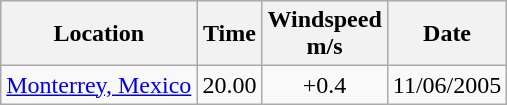<table class="wikitable" style= "text-align: center">
<tr>
<th>Location</th>
<th>Time</th>
<th>Windspeed<br>m/s</th>
<th>Date</th>
</tr>
<tr>
<td><a href='#'>Monterrey, Mexico</a></td>
<td>20.00</td>
<td>+0.4</td>
<td>11/06/2005</td>
</tr>
</table>
